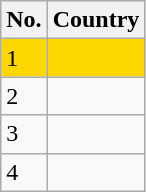<table class="wikitable">
<tr>
<th>No.</th>
<th>Country</th>
</tr>
<tr bgcolor=gold>
<td>1</td>
<td></td>
</tr>
<tr>
<td>2</td>
<td></td>
</tr>
<tr>
<td>3</td>
<td></td>
</tr>
<tr>
<td>4</td>
<td></td>
</tr>
</table>
